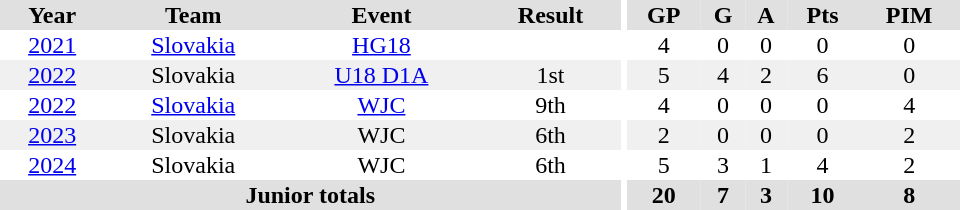<table border="0" cellpadding="1" cellspacing="0" ID="Table3" style="text-align:center; width:40em">
<tr bgcolor="#e0e0e0">
<th>Year</th>
<th>Team</th>
<th>Event</th>
<th>Result</th>
<th rowspan="99" bgcolor="#ffffff"></th>
<th>GP</th>
<th>G</th>
<th>A</th>
<th>Pts</th>
<th>PIM</th>
</tr>
<tr>
<td><a href='#'>2021</a></td>
<td><a href='#'>Slovakia</a></td>
<td><a href='#'>HG18</a></td>
<td></td>
<td>4</td>
<td>0</td>
<td>0</td>
<td>0</td>
<td>0</td>
</tr>
<tr bgcolor="#f0f0f0">
<td><a href='#'>2022</a></td>
<td>Slovakia</td>
<td><a href='#'>U18 D1A</a></td>
<td>1st</td>
<td>5</td>
<td>4</td>
<td>2</td>
<td>6</td>
<td>0</td>
</tr>
<tr>
<td><a href='#'>2022</a></td>
<td><a href='#'>Slovakia</a></td>
<td><a href='#'>WJC</a></td>
<td>9th</td>
<td>4</td>
<td>0</td>
<td>0</td>
<td>0</td>
<td>4</td>
</tr>
<tr bgcolor="#f0f0f0">
<td><a href='#'>2023</a></td>
<td>Slovakia</td>
<td>WJC</td>
<td>6th</td>
<td>2</td>
<td>0</td>
<td>0</td>
<td>0</td>
<td>2</td>
</tr>
<tr>
<td><a href='#'>2024</a></td>
<td>Slovakia</td>
<td>WJC</td>
<td>6th</td>
<td>5</td>
<td>3</td>
<td>1</td>
<td>4</td>
<td>2</td>
</tr>
<tr bgcolor="#e0e0e0">
<th colspan="4">Junior totals</th>
<th>20</th>
<th>7</th>
<th>3</th>
<th>10</th>
<th>8</th>
</tr>
</table>
